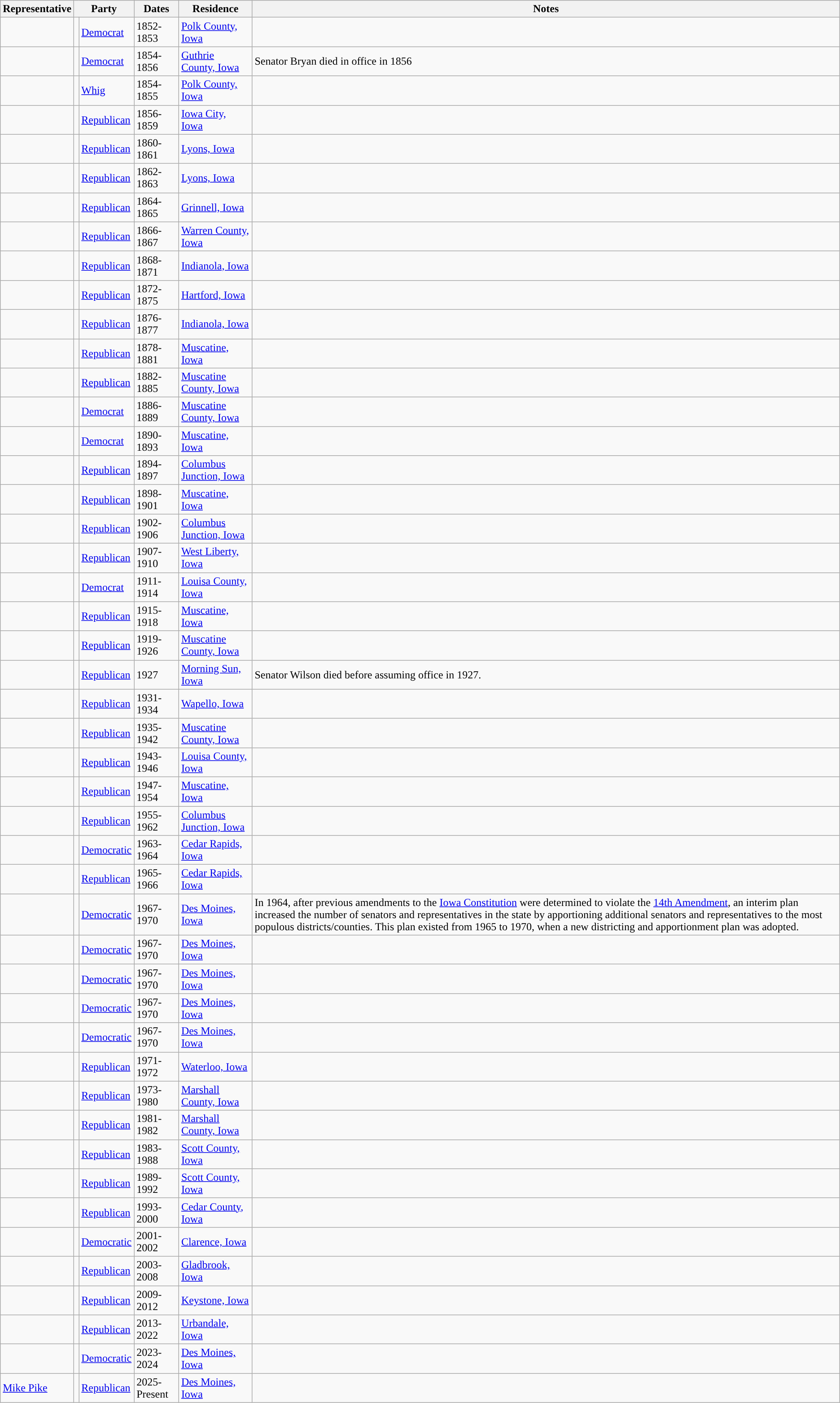<table class="sortable wikitable">
<tr valign=bottom>
<th>Representative</th>
<th colspan="2">Party</th>
<th>Dates</th>
<th>Residence</th>
<th>Notes</th>
</tr>
<tr>
<td></td>
<td bgcolor=></td>
<td><a href='#'>Democrat</a></td>
<td>1852-1853</td>
<td><a href='#'>Polk County, Iowa</a></td>
<td></td>
</tr>
<tr>
<td></td>
<td bgcolor=></td>
<td><a href='#'>Democrat</a></td>
<td>1854-1856</td>
<td><a href='#'>Guthrie County, Iowa</a></td>
<td>Senator Bryan died in office in 1856</td>
</tr>
<tr>
<td></td>
<td bgcolor=></td>
<td><a href='#'>Whig</a></td>
<td>1854-1855</td>
<td><a href='#'>Polk County, Iowa</a></td>
<td></td>
</tr>
<tr>
<td></td>
<td bgcolor=></td>
<td><a href='#'>Republican</a></td>
<td>1856-1859</td>
<td><a href='#'>Iowa City, Iowa</a></td>
<td></td>
</tr>
<tr>
<td></td>
<td bgcolor=></td>
<td><a href='#'>Republican</a></td>
<td>1860-1861</td>
<td><a href='#'>Lyons, Iowa</a></td>
<td></td>
</tr>
<tr>
<td></td>
<td bgcolor=></td>
<td><a href='#'>Republican</a></td>
<td>1862-1863</td>
<td><a href='#'>Lyons, Iowa</a></td>
<td></td>
</tr>
<tr>
<td></td>
<td bgcolor=></td>
<td><a href='#'>Republican</a></td>
<td>1864-1865</td>
<td><a href='#'>Grinnell, Iowa</a></td>
<td></td>
</tr>
<tr>
<td></td>
<td bgcolor=></td>
<td><a href='#'>Republican</a></td>
<td>1866-1867</td>
<td><a href='#'>Warren County, Iowa</a></td>
<td></td>
</tr>
<tr>
<td></td>
<td bgcolor=></td>
<td><a href='#'>Republican</a></td>
<td>1868-1871</td>
<td><a href='#'>Indianola, Iowa</a></td>
<td></td>
</tr>
<tr>
<td></td>
<td bgcolor=></td>
<td><a href='#'>Republican</a></td>
<td>1872-1875</td>
<td><a href='#'>Hartford, Iowa</a></td>
<td></td>
</tr>
<tr>
<td></td>
<td bgcolor=></td>
<td><a href='#'>Republican</a></td>
<td>1876-1877</td>
<td><a href='#'>Indianola, Iowa</a></td>
<td></td>
</tr>
<tr>
<td></td>
<td bgcolor=></td>
<td><a href='#'>Republican</a></td>
<td>1878-1881</td>
<td><a href='#'>Muscatine, Iowa</a></td>
<td></td>
</tr>
<tr>
<td></td>
<td bgcolor=></td>
<td><a href='#'>Republican</a></td>
<td>1882-1885</td>
<td><a href='#'>Muscatine County, Iowa</a></td>
<td></td>
</tr>
<tr>
<td></td>
<td bgcolor=></td>
<td><a href='#'>Democrat</a></td>
<td>1886-1889</td>
<td><a href='#'>Muscatine County, Iowa</a></td>
<td></td>
</tr>
<tr>
<td></td>
<td bgcolor=></td>
<td><a href='#'>Democrat</a></td>
<td>1890-1893</td>
<td><a href='#'>Muscatine, Iowa</a></td>
<td></td>
</tr>
<tr>
<td></td>
<td bgcolor=></td>
<td><a href='#'>Republican</a></td>
<td>1894-1897</td>
<td><a href='#'>Columbus Junction, Iowa</a></td>
<td></td>
</tr>
<tr>
<td></td>
<td bgcolor=></td>
<td><a href='#'>Republican</a></td>
<td>1898-1901</td>
<td><a href='#'>Muscatine, Iowa</a></td>
<td></td>
</tr>
<tr>
<td></td>
<td bgcolor=></td>
<td><a href='#'>Republican</a></td>
<td>1902-1906</td>
<td><a href='#'>Columbus Junction, Iowa</a></td>
<td></td>
</tr>
<tr>
<td></td>
<td bgcolor=></td>
<td><a href='#'>Republican</a></td>
<td>1907-1910</td>
<td><a href='#'>West Liberty, Iowa</a></td>
<td></td>
</tr>
<tr>
<td></td>
<td bgcolor=></td>
<td><a href='#'>Democrat</a></td>
<td>1911-1914</td>
<td><a href='#'>Louisa County, Iowa</a></td>
<td></td>
</tr>
<tr>
<td></td>
<td bgcolor=></td>
<td><a href='#'>Republican</a></td>
<td>1915-1918</td>
<td><a href='#'>Muscatine, Iowa</a></td>
<td></td>
</tr>
<tr>
<td></td>
<td bgcolor=></td>
<td><a href='#'>Republican</a></td>
<td>1919-1926</td>
<td><a href='#'>Muscatine County, Iowa</a></td>
<td></td>
</tr>
<tr>
<td></td>
<td bgcolor=></td>
<td><a href='#'>Republican</a></td>
<td>1927</td>
<td><a href='#'>Morning Sun, Iowa</a></td>
<td>Senator Wilson died before assuming office in 1927.</td>
</tr>
<tr>
<td></td>
<td bgcolor=></td>
<td><a href='#'>Republican</a></td>
<td>1931-1934</td>
<td><a href='#'>Wapello, Iowa</a></td>
<td></td>
</tr>
<tr>
<td></td>
<td bgcolor=></td>
<td><a href='#'>Republican</a></td>
<td>1935-1942</td>
<td><a href='#'>Muscatine County, Iowa</a></td>
<td></td>
</tr>
<tr>
<td></td>
<td bgcolor=></td>
<td><a href='#'>Republican</a></td>
<td>1943-1946</td>
<td><a href='#'>Louisa County, Iowa</a></td>
<td></td>
</tr>
<tr>
<td></td>
<td bgcolor=></td>
<td><a href='#'>Republican</a></td>
<td>1947-1954</td>
<td><a href='#'>Muscatine, Iowa</a></td>
<td></td>
</tr>
<tr>
<td></td>
<td bgcolor=></td>
<td><a href='#'>Republican</a></td>
<td>1955-1962</td>
<td><a href='#'>Columbus Junction, Iowa</a></td>
<td></td>
</tr>
<tr>
<td></td>
<td bgcolor=></td>
<td><a href='#'>Democratic</a></td>
<td>1963-1964</td>
<td><a href='#'>Cedar Rapids, Iowa</a></td>
<td></td>
</tr>
<tr>
<td></td>
<td bgcolor=></td>
<td><a href='#'>Republican</a></td>
<td>1965-1966</td>
<td><a href='#'>Cedar Rapids, Iowa</a></td>
<td></td>
</tr>
<tr>
<td></td>
<td bgcolor=></td>
<td><a href='#'>Democratic</a></td>
<td>1967-1970</td>
<td><a href='#'>Des Moines, Iowa</a></td>
<td>In 1964, after previous amendments to the <a href='#'>Iowa Constitution</a> were determined to violate the <a href='#'>14th Amendment</a>, an interim plan increased the number of senators and representatives in the state by apportioning additional senators and representatives to the most populous districts/counties. This plan existed from 1965 to 1970, when a new districting and apportionment plan was adopted.</td>
</tr>
<tr>
<td></td>
<td bgcolor=></td>
<td><a href='#'>Democratic</a></td>
<td>1967-1970</td>
<td><a href='#'>Des Moines, Iowa</a></td>
<td></td>
</tr>
<tr>
<td></td>
<td bgcolor=></td>
<td><a href='#'>Democratic</a></td>
<td>1967-1970</td>
<td><a href='#'>Des Moines, Iowa</a></td>
<td></td>
</tr>
<tr>
<td></td>
<td bgcolor=></td>
<td><a href='#'>Democratic</a></td>
<td>1967-1970</td>
<td><a href='#'>Des Moines, Iowa</a></td>
<td></td>
</tr>
<tr>
<td></td>
<td bgcolor=></td>
<td><a href='#'>Democratic</a></td>
<td>1967-1970</td>
<td><a href='#'>Des Moines, Iowa</a></td>
<td></td>
</tr>
<tr>
<td></td>
<td bgcolor=></td>
<td><a href='#'>Republican</a></td>
<td>1971-1972</td>
<td><a href='#'>Waterloo, Iowa</a></td>
<td></td>
</tr>
<tr>
<td></td>
<td bgcolor=></td>
<td><a href='#'>Republican</a></td>
<td>1973-1980</td>
<td><a href='#'>Marshall County, Iowa</a></td>
<td></td>
</tr>
<tr>
<td></td>
<td bgcolor=></td>
<td><a href='#'>Republican</a></td>
<td>1981-1982</td>
<td><a href='#'>Marshall County, Iowa</a></td>
<td></td>
</tr>
<tr>
<td></td>
<td bgcolor=></td>
<td><a href='#'>Republican</a></td>
<td>1983-1988</td>
<td><a href='#'>Scott County, Iowa</a></td>
<td></td>
</tr>
<tr>
<td></td>
<td bgcolor=></td>
<td><a href='#'>Republican</a></td>
<td>1989-1992</td>
<td><a href='#'>Scott County, Iowa</a></td>
<td></td>
</tr>
<tr>
<td></td>
<td bgcolor=></td>
<td><a href='#'>Republican</a></td>
<td>1993-2000</td>
<td><a href='#'>Cedar County, Iowa</a></td>
<td></td>
</tr>
<tr>
<td></td>
<td bgcolor=></td>
<td><a href='#'>Democratic</a></td>
<td>2001-2002</td>
<td><a href='#'>Clarence, Iowa</a></td>
<td></td>
</tr>
<tr>
<td></td>
<td bgcolor=></td>
<td><a href='#'>Republican</a></td>
<td>2003-2008</td>
<td><a href='#'>Gladbrook, Iowa</a></td>
<td></td>
</tr>
<tr>
<td></td>
<td bgcolor=></td>
<td><a href='#'>Republican</a></td>
<td>2009-2012</td>
<td><a href='#'>Keystone, Iowa</a></td>
<td></td>
</tr>
<tr>
<td></td>
<td bgcolor=></td>
<td><a href='#'>Republican</a></td>
<td>2013-2022</td>
<td><a href='#'>Urbandale, Iowa</a></td>
<td></td>
</tr>
<tr>
<td></td>
<td bgcolor=></td>
<td><a href='#'>Democratic</a></td>
<td>2023-2024</td>
<td><a href='#'>Des Moines, Iowa</a></td>
<td></td>
</tr>
<tr>
<td><a href='#'>Mike Pike</a></td>
<td></td>
<td><a href='#'>Republican</a></td>
<td>2025-Present</td>
<td><a href='#'>Des Moines, Iowa</a></td>
<td></td>
</tr>
</table>
